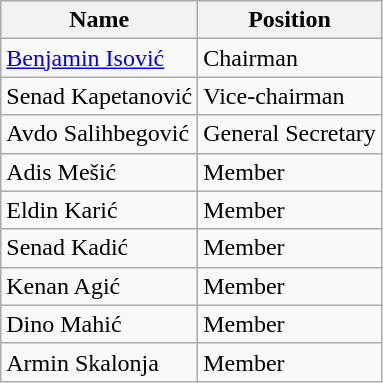<table class="wikitable">
<tr>
<th>Name</th>
<th>Position</th>
</tr>
<tr>
<td><a href='#'>Benjamin Isović</a></td>
<td>Chairman</td>
</tr>
<tr>
<td>Senad Kapetanović</td>
<td>Vice-chairman</td>
</tr>
<tr>
<td>Avdo Salihbegović</td>
<td>General Secretary</td>
</tr>
<tr>
<td>Adis Mešić</td>
<td>Member</td>
</tr>
<tr>
<td>Eldin Karić</td>
<td>Member</td>
</tr>
<tr>
<td>Senad Kadić</td>
<td>Member</td>
</tr>
<tr>
<td>Kenan Agić</td>
<td>Member</td>
</tr>
<tr>
<td>Dino Mahić</td>
<td>Member</td>
</tr>
<tr>
<td>Armin Skalonja</td>
<td>Member</td>
</tr>
</table>
